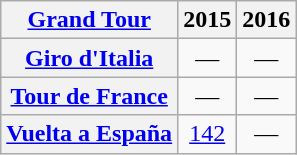<table class="wikitable plainrowheaders">
<tr>
<th scope="col"><a href='#'>Grand Tour</a></th>
<th scope="col">2015</th>
<th scope="col">2016</th>
</tr>
<tr style="text-align:center;">
<th scope="row"> <a href='#'>Giro d'Italia</a></th>
<td>—</td>
<td>—</td>
</tr>
<tr style="text-align:center;">
<th scope="row"> <a href='#'>Tour de France</a></th>
<td>—</td>
<td>—</td>
</tr>
<tr style="text-align:center;">
<th scope="row"> <a href='#'>Vuelta a España</a></th>
<td style="text-align:center;"><a href='#'>142</a></td>
<td>—</td>
</tr>
</table>
